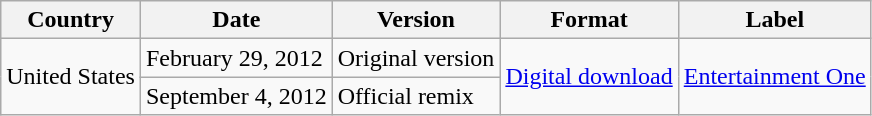<table class="wikitable">
<tr>
<th>Country</th>
<th>Date</th>
<th>Version</th>
<th>Format</th>
<th>Label</th>
</tr>
<tr>
<td rowspan="2">United States</td>
<td rowspan="1">February 29, 2012</td>
<td>Original version</td>
<td rowspan="2"><a href='#'>Digital download</a></td>
<td rowspan="2"><a href='#'>Entertainment One</a></td>
</tr>
<tr>
<td>September 4, 2012</td>
<td>Official remix</td>
</tr>
</table>
